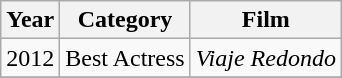<table class="wikitable">
<tr>
<th><strong>Year</strong></th>
<th><strong>Category</strong></th>
<th><strong>Film</strong></th>
</tr>
<tr>
<td>2012</td>
<td>Best Actress</td>
<td><em>Viaje Redondo</em></td>
</tr>
<tr>
</tr>
</table>
